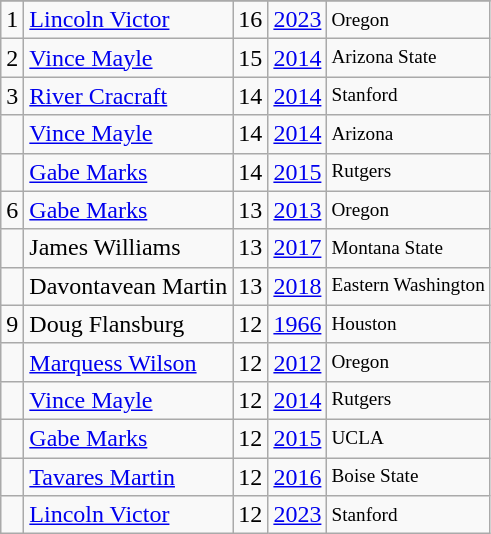<table class="wikitable">
<tr>
</tr>
<tr>
<td>1</td>
<td><a href='#'>Lincoln Victor</a></td>
<td>16</td>
<td><a href='#'>2023</a></td>
<td style="font-size:80%;">Oregon</td>
</tr>
<tr>
<td>2</td>
<td><a href='#'>Vince Mayle</a></td>
<td>15</td>
<td><a href='#'>2014</a></td>
<td style="font-size:80%;">Arizona State</td>
</tr>
<tr>
<td>3</td>
<td><a href='#'>River Cracraft</a></td>
<td>14</td>
<td><a href='#'>2014</a></td>
<td style="font-size:80%;">Stanford</td>
</tr>
<tr>
<td></td>
<td><a href='#'>Vince Mayle</a></td>
<td>14</td>
<td><a href='#'>2014</a></td>
<td style="font-size:80%;">Arizona</td>
</tr>
<tr>
<td></td>
<td><a href='#'>Gabe Marks</a></td>
<td>14</td>
<td><a href='#'>2015</a></td>
<td style="font-size:80%;">Rutgers</td>
</tr>
<tr>
<td>6</td>
<td><a href='#'>Gabe Marks</a></td>
<td>13</td>
<td><a href='#'>2013</a></td>
<td style="font-size:80%;">Oregon</td>
</tr>
<tr>
<td></td>
<td>James Williams</td>
<td>13</td>
<td><a href='#'>2017</a></td>
<td style="font-size:80%;">Montana State</td>
</tr>
<tr>
<td></td>
<td>Davontavean Martin</td>
<td>13</td>
<td><a href='#'>2018</a></td>
<td style="font-size:80%;">Eastern Washington</td>
</tr>
<tr>
<td>9</td>
<td>Doug Flansburg</td>
<td>12</td>
<td><a href='#'>1966</a></td>
<td style="font-size:80%;">Houston</td>
</tr>
<tr>
<td></td>
<td><a href='#'>Marquess Wilson</a></td>
<td>12</td>
<td><a href='#'>2012</a></td>
<td style="font-size:80%;">Oregon</td>
</tr>
<tr>
<td></td>
<td><a href='#'>Vince Mayle</a></td>
<td>12</td>
<td><a href='#'>2014</a></td>
<td style="font-size:80%;">Rutgers</td>
</tr>
<tr>
<td></td>
<td><a href='#'>Gabe Marks</a></td>
<td>12</td>
<td><a href='#'>2015</a></td>
<td style="font-size:80%;">UCLA</td>
</tr>
<tr>
<td></td>
<td><a href='#'>Tavares Martin</a></td>
<td>12</td>
<td><a href='#'>2016</a></td>
<td style="font-size:80%;">Boise State</td>
</tr>
<tr>
<td></td>
<td><a href='#'>Lincoln Victor</a></td>
<td>12</td>
<td><a href='#'>2023</a></td>
<td style="font-size:80%;">Stanford</td>
</tr>
</table>
